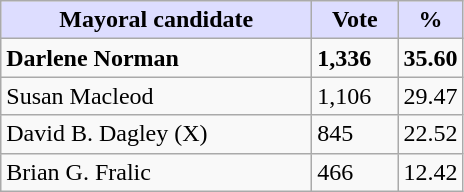<table class="wikitable">
<tr>
<th style="background:#ddf; width:200px;">Mayoral candidate</th>
<th style="background:#ddf; width:50px;">Vote</th>
<th style="background:#ddf; width:30px;">%</th>
</tr>
<tr>
<td><strong>Darlene Norman</strong></td>
<td><strong>1,336</strong></td>
<td><strong>35.60</strong></td>
</tr>
<tr>
<td>Susan Macleod</td>
<td>1,106</td>
<td>29.47</td>
</tr>
<tr>
<td>David B. Dagley (X)</td>
<td>845</td>
<td>22.52</td>
</tr>
<tr>
<td>Brian G. Fralic</td>
<td>466</td>
<td>12.42</td>
</tr>
</table>
